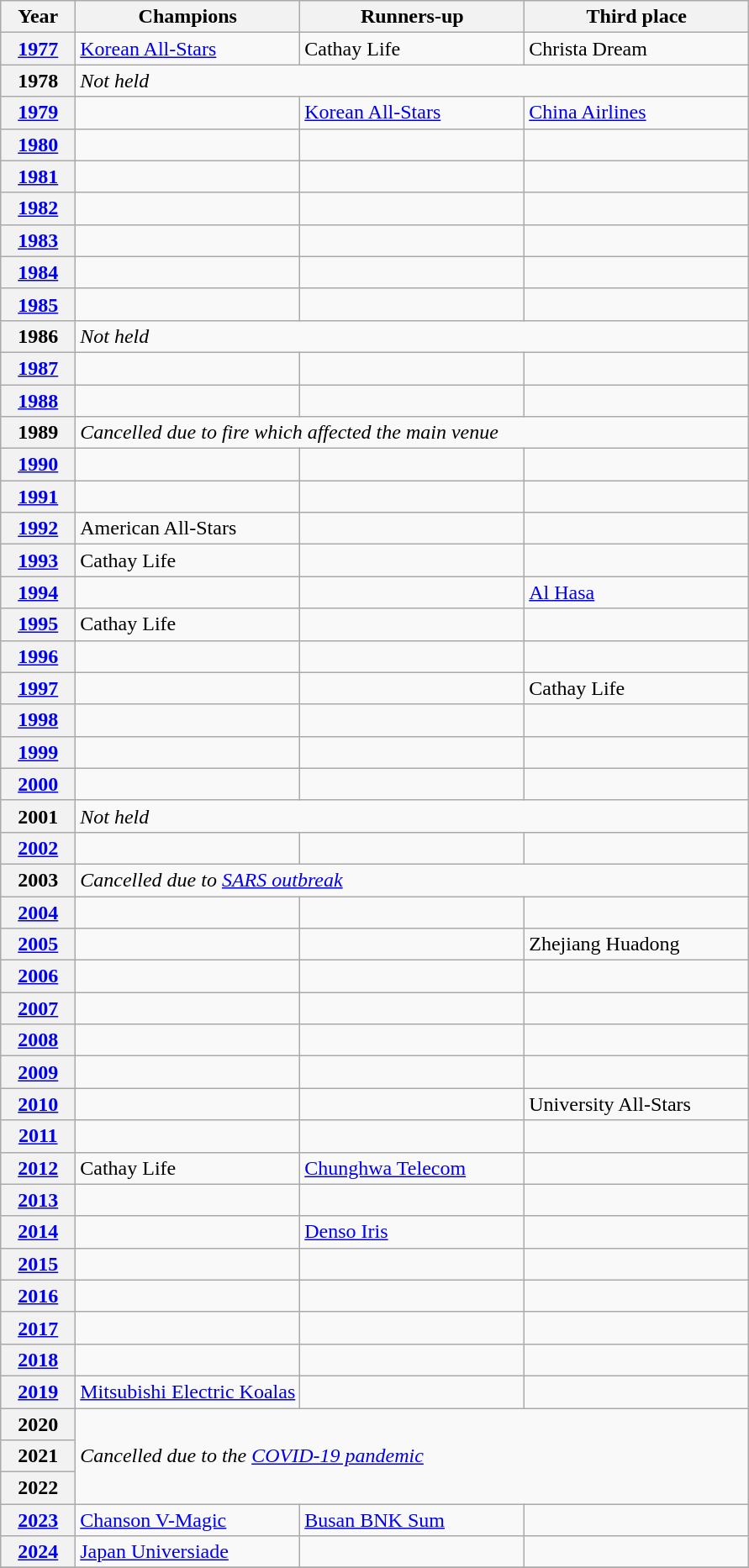<table class=wikitable>
<tr>
<th width=10%>Year</th>
<th width=30%>Champions</th>
<th width=30%>Runners-up</th>
<th width=30%>Third place</th>
</tr>
<tr>
<th><a href='#'>1977</a></th>
<td> <a href='#'>Korean All-Stars</a></td>
<td> Cathay Life</td>
<td> Christa Dream</td>
</tr>
<tr>
<th>1978</th>
<td colspan=3><em>Not held</em></td>
</tr>
<tr>
<th><a href='#'>1979</a></th>
<td></td>
<td> <a href='#'>Korean All-Stars</a></td>
<td> <a href='#'>China Airlines</a></td>
</tr>
<tr>
<th><a href='#'>1980</a></th>
<td></td>
<td></td>
<td></td>
</tr>
<tr>
<th><a href='#'>1981</a></th>
<td></td>
<td></td>
<td></td>
</tr>
<tr>
<th><a href='#'>1982</a></th>
<td></td>
<td></td>
<td></td>
</tr>
<tr>
<th><a href='#'>1983</a></th>
<td></td>
<td></td>
<td></td>
</tr>
<tr>
<th><a href='#'>1984</a></th>
<td></td>
<td></td>
<td></td>
</tr>
<tr>
<th><a href='#'>1985</a></th>
<td></td>
<td></td>
<td></td>
</tr>
<tr>
<th>1986</th>
<td colspan=3><em>Not held</em></td>
</tr>
<tr>
<th><a href='#'>1987</a></th>
<td></td>
<td></td>
<td></td>
</tr>
<tr>
<th><a href='#'>1988</a></th>
<td></td>
<td></td>
<td></td>
</tr>
<tr>
<th>1989</th>
<td colspan=3><em>Cancelled due to fire which affected the main venue</em></td>
</tr>
<tr>
<th><a href='#'>1990</a></th>
<td></td>
<td></td>
<td></td>
</tr>
<tr>
<th><a href='#'>1991</a></th>
<td></td>
<td></td>
<td></td>
</tr>
<tr>
<th><a href='#'>1992</a></th>
<td> American All-Stars</td>
<td></td>
<td></td>
</tr>
<tr>
<th><a href='#'>1993</a></th>
<td> Cathay Life</td>
<td></td>
<td></td>
</tr>
<tr>
<th><a href='#'>1994</a></th>
<td></td>
<td></td>
<td> <a href='#'>Al Hasa</a></td>
</tr>
<tr>
<th><a href='#'>1995</a></th>
<td> Cathay Life</td>
<td></td>
<td></td>
</tr>
<tr>
<th><a href='#'>1996</a></th>
<td></td>
<td></td>
<td></td>
</tr>
<tr>
<th><a href='#'>1997</a></th>
<td></td>
<td></td>
<td> Cathay Life</td>
</tr>
<tr>
<th><a href='#'>1998</a></th>
<td></td>
<td></td>
<td></td>
</tr>
<tr>
<th><a href='#'>1999</a></th>
<td></td>
<td></td>
<td></td>
</tr>
<tr>
<th><a href='#'>2000</a></th>
<td></td>
<td></td>
<td></td>
</tr>
<tr>
<th>2001</th>
<td colspan=3><em>Not held</em></td>
</tr>
<tr>
<th><a href='#'>2002</a></th>
<td></td>
<td></td>
<td></td>
</tr>
<tr>
<th>2003</th>
<td colspan=3><em>Cancelled due to <a href='#'>SARS outbreak</a></em></td>
</tr>
<tr>
<th><a href='#'>2004</a></th>
<td></td>
<td></td>
<td></td>
</tr>
<tr>
<th><a href='#'>2005</a></th>
<td></td>
<td></td>
<td> Zhejiang Huadong</td>
</tr>
<tr>
<th><a href='#'>2006</a></th>
<td></td>
<td></td>
<td></td>
</tr>
<tr>
<th><a href='#'>2007</a></th>
<td></td>
<td></td>
<td></td>
</tr>
<tr>
<th><a href='#'>2008</a></th>
<td></td>
<td></td>
<td></td>
</tr>
<tr>
<th><a href='#'>2009</a></th>
<td></td>
<td></td>
<td></td>
</tr>
<tr>
<th><a href='#'>2010</a></th>
<td></td>
<td></td>
<td> University All-Stars</td>
</tr>
<tr>
<th><a href='#'>2011</a></th>
<td></td>
<td></td>
<td></td>
</tr>
<tr>
<th><a href='#'>2012</a></th>
<td> Cathay Life</td>
<td> <a href='#'>Chunghwa Telecom</a></td>
<td></td>
</tr>
<tr>
<th><a href='#'>2013</a></th>
<td></td>
<td></td>
<td></td>
</tr>
<tr>
<th><a href='#'>2014</a></th>
<td></td>
<td> <a href='#'>Denso Iris</a></td>
<td></td>
</tr>
<tr>
<th><a href='#'>2015</a></th>
<td></td>
<td></td>
<td></td>
</tr>
<tr>
<th><a href='#'>2016</a></th>
<td></td>
<td></td>
<td></td>
</tr>
<tr>
<th><a href='#'>2017</a></th>
<td></td>
<td></td>
<td></td>
</tr>
<tr>
<th><a href='#'>2018</a></th>
<td></td>
<td></td>
<td></td>
</tr>
<tr>
<th><a href='#'>2019</a></th>
<td> <a href='#'>Mitsubishi Electric Koalas</a></td>
<td></td>
<td></td>
</tr>
<tr>
<th>2020</th>
<td rowspan=3 colspan=3><em>Cancelled due to the <a href='#'>COVID-19 pandemic</a></em></td>
</tr>
<tr>
<th>2021</th>
</tr>
<tr>
<th>2022</th>
</tr>
<tr>
<th><a href='#'>2023</a></th>
<td> <a href='#'>Chanson V-Magic</a></td>
<td> <a href='#'>Busan BNK Sum</a></td>
<td></td>
</tr>
<tr>
<th><a href='#'>2024</a></th>
<td> <a href='#'>Japan Universiade</a></td>
<td></td>
<td></td>
</tr>
<tr>
</tr>
</table>
